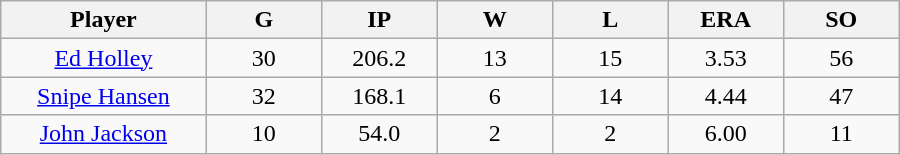<table class="wikitable sortable">
<tr>
<th bgcolor="#DDDDFF" width="16%">Player</th>
<th bgcolor="#DDDDFF" width="9%">G</th>
<th bgcolor="#DDDDFF" width="9%">IP</th>
<th bgcolor="#DDDDFF" width="9%">W</th>
<th bgcolor="#DDDDFF" width="9%">L</th>
<th bgcolor="#DDDDFF" width="9%">ERA</th>
<th bgcolor="#DDDDFF" width="9%">SO</th>
</tr>
<tr align="center">
<td><a href='#'>Ed Holley</a></td>
<td>30</td>
<td>206.2</td>
<td>13</td>
<td>15</td>
<td>3.53</td>
<td>56</td>
</tr>
<tr align=center>
<td><a href='#'>Snipe Hansen</a></td>
<td>32</td>
<td>168.1</td>
<td>6</td>
<td>14</td>
<td>4.44</td>
<td>47</td>
</tr>
<tr align=center>
<td><a href='#'>John Jackson</a></td>
<td>10</td>
<td>54.0</td>
<td>2</td>
<td>2</td>
<td>6.00</td>
<td>11</td>
</tr>
</table>
